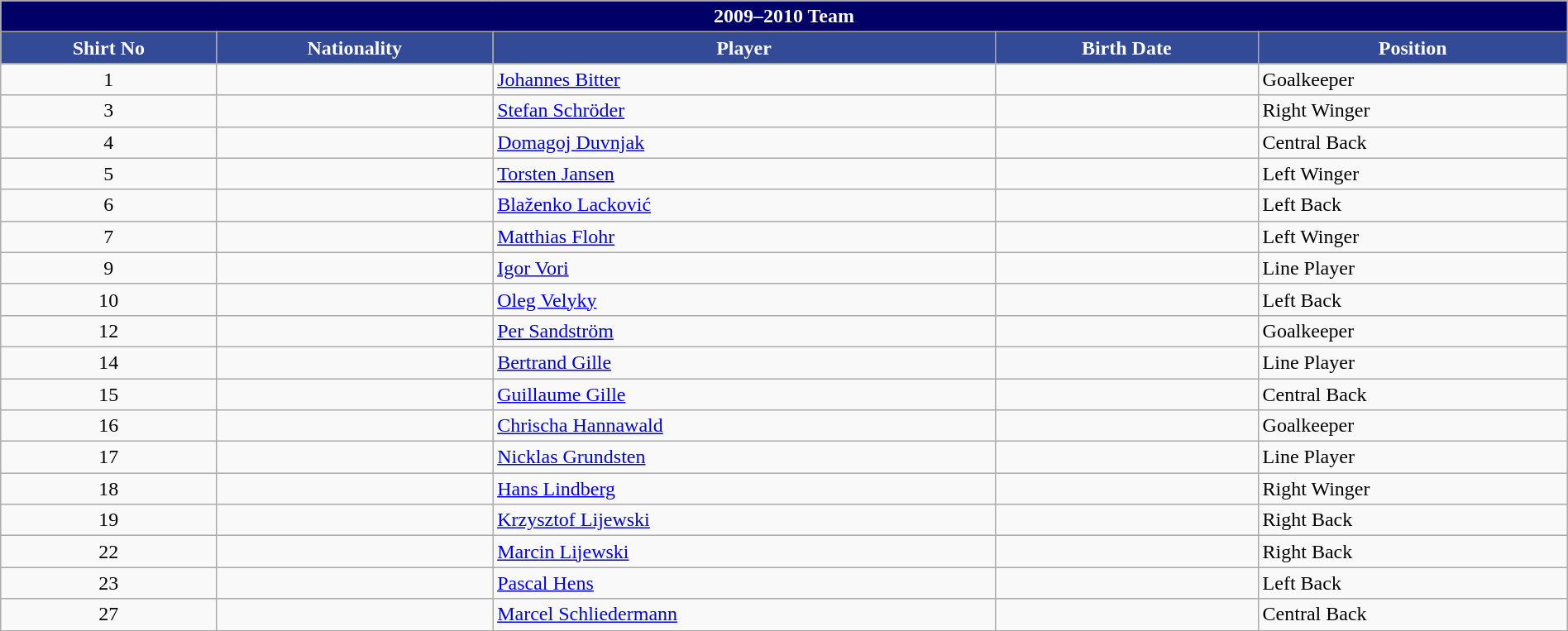<table class="wikitable collapsible collapsed" style="width:100%;">
<tr>
<th colspan=5 style="background-color:#000066;color:white;text-align:center;">2009–2010 Team</th>
</tr>
<tr>
<th style="color:white; background:#334A97">Shirt No</th>
<th style="color:white; background:#334A97">Nationality</th>
<th style="color:white; background:#334A97">Player</th>
<th style="color:white; background:#334A97">Birth Date</th>
<th style="color:white; background:#334A97">Position</th>
</tr>
<tr>
<td align=center>1</td>
<td></td>
<td><a href='#'>Johannes Bitter</a></td>
<td></td>
<td>Goalkeeper</td>
</tr>
<tr>
<td align=center>3</td>
<td></td>
<td><a href='#'>Stefan Schröder</a></td>
<td></td>
<td>Right Winger</td>
</tr>
<tr>
<td align=center>4</td>
<td></td>
<td><a href='#'>Domagoj Duvnjak</a></td>
<td></td>
<td>Central Back</td>
</tr>
<tr>
<td align=center>5</td>
<td></td>
<td><a href='#'>Torsten Jansen</a></td>
<td></td>
<td>Left Winger</td>
</tr>
<tr>
<td align=center>6</td>
<td></td>
<td><a href='#'>Blaženko Lacković</a></td>
<td></td>
<td>Left Back</td>
</tr>
<tr>
<td align=center>7</td>
<td></td>
<td><a href='#'>Matthias Flohr</a></td>
<td></td>
<td>Left Winger</td>
</tr>
<tr>
<td align=center>9</td>
<td></td>
<td><a href='#'>Igor Vori</a></td>
<td></td>
<td>Line Player</td>
</tr>
<tr>
<td align=center>10</td>
<td></td>
<td><a href='#'>Oleg Velyky</a></td>
<td></td>
<td>Left Back</td>
</tr>
<tr>
<td align=center>12</td>
<td></td>
<td><a href='#'>Per Sandström</a></td>
<td></td>
<td>Goalkeeper</td>
</tr>
<tr>
<td align=center>14</td>
<td></td>
<td><a href='#'>Bertrand Gille</a></td>
<td></td>
<td>Line Player</td>
</tr>
<tr>
<td align=center>15</td>
<td></td>
<td><a href='#'>Guillaume Gille</a></td>
<td></td>
<td>Central Back</td>
</tr>
<tr>
<td align=center>16</td>
<td></td>
<td><a href='#'>Chrischa Hannawald</a></td>
<td></td>
<td>Goalkeeper</td>
</tr>
<tr>
<td align=center>17</td>
<td></td>
<td><a href='#'>Nicklas Grundsten</a></td>
<td></td>
<td>Line Player</td>
</tr>
<tr>
<td align=center>18</td>
<td></td>
<td><a href='#'>Hans Lindberg</a></td>
<td></td>
<td>Right Winger</td>
</tr>
<tr>
<td align=center>19</td>
<td></td>
<td><a href='#'>Krzysztof Lijewski</a></td>
<td></td>
<td>Right Back</td>
</tr>
<tr>
<td align=center>22</td>
<td></td>
<td><a href='#'>Marcin Lijewski</a></td>
<td></td>
<td>Right Back</td>
</tr>
<tr>
<td align=center>23</td>
<td></td>
<td><a href='#'>Pascal Hens</a></td>
<td></td>
<td>Left Back</td>
</tr>
<tr>
<td align=center>27</td>
<td></td>
<td><a href='#'>Marcel Schliedermann</a></td>
<td></td>
<td>Central Back</td>
</tr>
</table>
